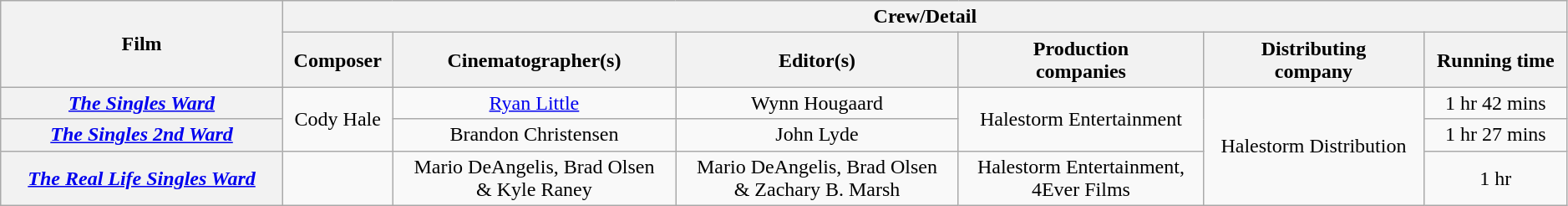<table class="wikitable" style="text-align:center; width:99%;">
<tr>
<th rowspan="2" style="width:18%;">Film</th>
<th colspan="7">Crew/Detail</th>
</tr>
<tr>
<th style="text-align:center;">Composer</th>
<th style="text-align:center;">Cinematographer(s)</th>
<th style="text-align:center;">Editor(s)</th>
<th style="text-align:center;">Production <br>companies</th>
<th style="text-align:center;">Distributing <br>company</th>
<th style="text-align:center;">Running time</th>
</tr>
<tr>
<th><em><a href='#'>The Singles Ward</a></em></th>
<td rowspan="2">Cody Hale</td>
<td><a href='#'>Ryan Little</a></td>
<td>Wynn Hougaard</td>
<td rowspan="2">Halestorm Entertainment</td>
<td rowspan="3">Halestorm Distribution</td>
<td>1 hr 42 mins</td>
</tr>
<tr>
<th><em><a href='#'>The Singles 2nd Ward</a></em></th>
<td>Brandon Christensen</td>
<td>John Lyde</td>
<td>1 hr 27 mins</td>
</tr>
<tr>
<th><em><a href='#'>The Real Life Singles Ward</a></em></th>
<td></td>
<td>Mario DeAngelis, Brad Olsen <br>& Kyle Raney</td>
<td>Mario DeAngelis, Brad Olsen <br>& Zachary B. Marsh</td>
<td>Halestorm Entertainment, <br>4Ever Films</td>
<td>1 hr</td>
</tr>
</table>
